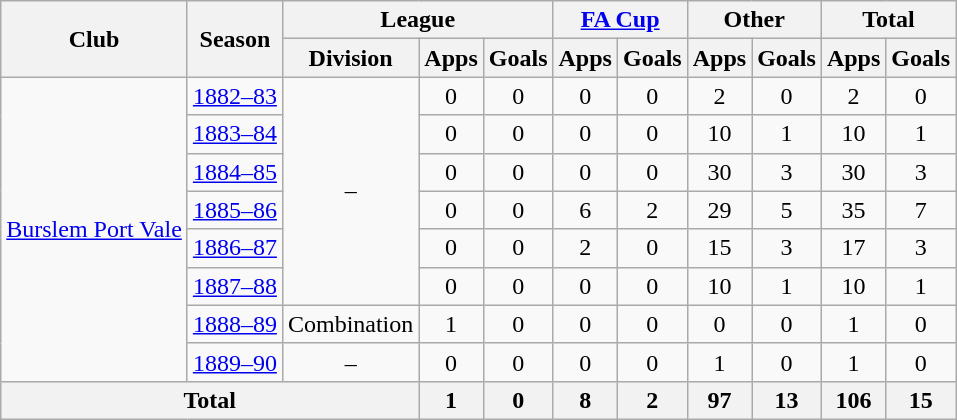<table class="wikitable" style="text-align:center">
<tr>
<th rowspan="2">Club</th>
<th rowspan="2">Season</th>
<th colspan="3">League</th>
<th colspan="2"><a href='#'>FA Cup</a></th>
<th colspan="2">Other</th>
<th colspan="2">Total</th>
</tr>
<tr>
<th>Division</th>
<th>Apps</th>
<th>Goals</th>
<th>Apps</th>
<th>Goals</th>
<th>Apps</th>
<th>Goals</th>
<th>Apps</th>
<th>Goals</th>
</tr>
<tr>
<td rowspan="8"><a href='#'>Burslem Port Vale</a></td>
<td><a href='#'>1882–83</a></td>
<td rowspan="6">–</td>
<td>0</td>
<td>0</td>
<td>0</td>
<td>0</td>
<td>2</td>
<td>0</td>
<td>2</td>
<td>0</td>
</tr>
<tr>
<td><a href='#'>1883–84</a></td>
<td>0</td>
<td>0</td>
<td>0</td>
<td>0</td>
<td>10</td>
<td>1</td>
<td>10</td>
<td>1</td>
</tr>
<tr>
<td><a href='#'>1884–85</a></td>
<td>0</td>
<td>0</td>
<td>0</td>
<td>0</td>
<td>30</td>
<td>3</td>
<td>30</td>
<td>3</td>
</tr>
<tr>
<td><a href='#'>1885–86</a></td>
<td>0</td>
<td>0</td>
<td>6</td>
<td>2</td>
<td>29</td>
<td>5</td>
<td>35</td>
<td>7</td>
</tr>
<tr>
<td><a href='#'>1886–87</a></td>
<td>0</td>
<td>0</td>
<td>2</td>
<td>0</td>
<td>15</td>
<td>3</td>
<td>17</td>
<td>3</td>
</tr>
<tr>
<td><a href='#'>1887–88</a></td>
<td>0</td>
<td>0</td>
<td>0</td>
<td>0</td>
<td>10</td>
<td>1</td>
<td>10</td>
<td>1</td>
</tr>
<tr>
<td><a href='#'>1888–89</a></td>
<td>Combination</td>
<td>1</td>
<td>0</td>
<td>0</td>
<td>0</td>
<td>0</td>
<td>0</td>
<td>1</td>
<td>0</td>
</tr>
<tr>
<td><a href='#'>1889–90</a></td>
<td>–</td>
<td>0</td>
<td>0</td>
<td>0</td>
<td>0</td>
<td>1</td>
<td>0</td>
<td>1</td>
<td>0</td>
</tr>
<tr>
<th colspan="3">Total</th>
<th>1</th>
<th>0</th>
<th>8</th>
<th>2</th>
<th>97</th>
<th>13</th>
<th>106</th>
<th>15</th>
</tr>
</table>
